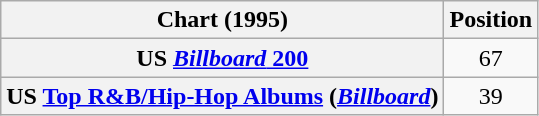<table class="wikitable sortable plainrowheaders">
<tr>
<th scope="col">Chart (1995)</th>
<th scope="col">Position</th>
</tr>
<tr>
<th scope="row">US <a href='#'><em>Billboard</em> 200</a></th>
<td style="text-align:center;">67</td>
</tr>
<tr>
<th scope="row">US <a href='#'>Top R&B/Hip-Hop Albums</a> (<em><a href='#'>Billboard</a></em>)</th>
<td style="text-align:center;">39</td>
</tr>
</table>
